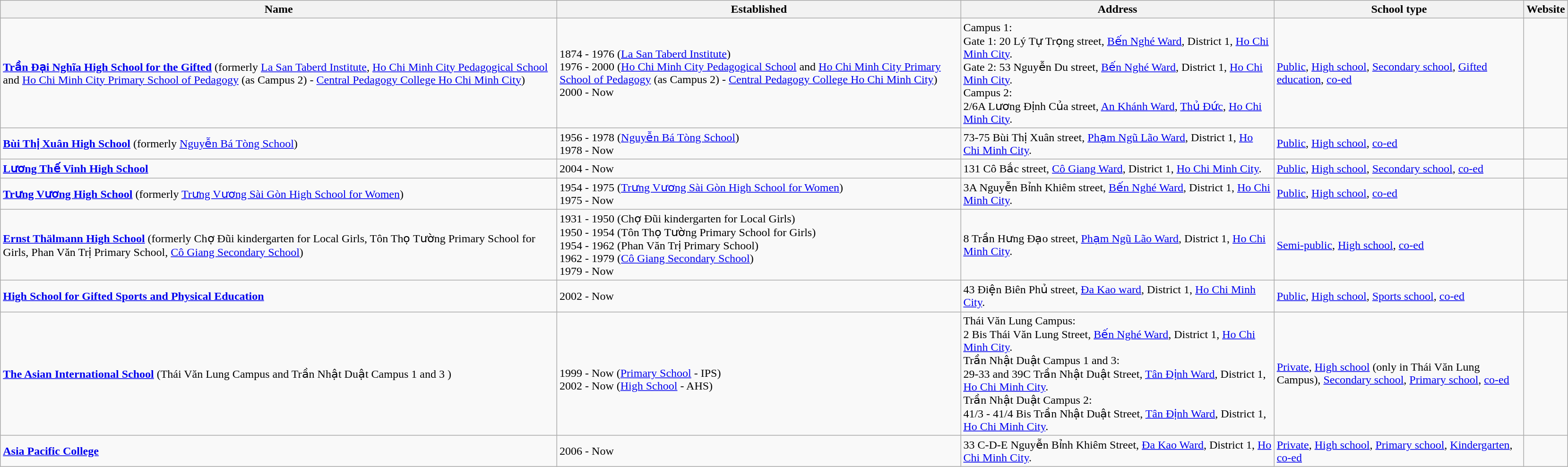<table class="wikitable"width="175%">
<tr>
<th>Name</th>
<th>Established</th>
<th width="20%">Address</th>
<th>School type</th>
<th>Website</th>
</tr>
<tr>
<td><strong><a href='#'>Trần Đại Nghĩa High School for the Gifted</a></strong> (formerly <a href='#'>La San Taberd Institute</a>, <a href='#'>Ho Chi Minh City Pedagogical School</a> and <a href='#'>Ho Chi Minh City Primary School of Pedagogy</a> (as Campus 2) - <a href='#'>Central Pedagogy College Ho Chi Minh City</a>)</td>
<td>1874 - 1976 (<a href='#'>La San Taberd Institute</a>)<br>1976 - 2000 (<a href='#'>Ho Chi Minh City Pedagogical School</a> and <a href='#'>Ho Chi Minh City Primary School of Pedagogy</a> (as Campus 2) - <a href='#'>Central Pedagogy College Ho Chi Minh City</a>)<br>2000 - Now</td>
<td>Campus 1:<br>Gate 1: 20 Lý Tự Trọng street, <a href='#'>Bến Nghé Ward</a>, District 1, <a href='#'>Ho Chi Minh City</a>.<br>Gate 2: 53 Nguyễn Du street, <a href='#'>Bến Nghé Ward</a>, District 1, <a href='#'>Ho Chi Minh City</a>.<br>Campus 2:<br>2/6A Lương Định Của street, <a href='#'>An Khánh Ward</a>, <a href='#'>Thủ Đức</a>, <a href='#'>Ho Chi Minh City</a>.</td>
<td><a href='#'>Public</a>, <a href='#'>High school</a>, <a href='#'>Secondary school</a>, <a href='#'>Gifted education</a>, <a href='#'>co-ed</a></td>
<td></td>
</tr>
<tr>
<td><strong><a href='#'>Bùi Thị Xuân High School</a></strong> (formerly <a href='#'>Nguyễn Bá Tòng School</a>)</td>
<td>1956 - 1978 (<a href='#'>Nguyễn Bá Tòng School</a>)<br>1978 - Now</td>
<td>73-75 Bùi Thị Xuân street, <a href='#'>Phạm Ngũ Lão Ward</a>, District 1, <a href='#'>Ho Chi Minh City</a>.</td>
<td><a href='#'>Public</a>, <a href='#'>High school</a>, <a href='#'>co-ed</a></td>
<td></td>
</tr>
<tr>
<td><strong><a href='#'>Lương Thế Vinh High School</a></strong></td>
<td>2004 - Now</td>
<td>131 Cô Bắc street, <a href='#'>Cô Giang Ward</a>, District 1, <a href='#'>Ho Chi Minh City</a>.</td>
<td><a href='#'>Public</a>, <a href='#'>High school</a>, <a href='#'>Secondary school</a>, <a href='#'>co-ed</a></td>
<td></td>
</tr>
<tr>
<td><strong><a href='#'>Trưng Vương High School</a></strong> (formerly <a href='#'>Trưng Vương Sài Gòn High School for Women</a>)</td>
<td>1954 - 1975 (<a href='#'>Trưng Vương Sài Gòn High School for Women</a>)<br>1975 - Now</td>
<td>3A Nguyễn Bỉnh Khiêm street, <a href='#'>Bến Nghé Ward</a>, District 1, <a href='#'>Ho Chi Minh City</a>.</td>
<td><a href='#'>Public</a>, <a href='#'>High school</a>, <a href='#'>co-ed</a></td>
<td></td>
</tr>
<tr>
<td><strong><a href='#'>Ernst Thälmann High School</a></strong> (formerly Chợ Đũi kindergarten for Local Girls, Tôn Thọ Tường Primary School for Girls, Phan Văn Trị Primary School, <a href='#'>Cô Giang Secondary School</a>)</td>
<td>1931 - 1950 (Chợ Đũi kindergarten for Local Girls)<br>1950 - 1954 (Tôn Thọ Tường Primary School for Girls)<br>1954 - 1962 (Phan Văn Trị Primary School)<br>1962 - 1979 (<a href='#'>Cô Giang Secondary School</a>)<br>1979 - Now</td>
<td>8 Trần Hưng Đạo street, <a href='#'>Phạm Ngũ Lão Ward</a>, District 1, <a href='#'>Ho Chi Minh City</a>.</td>
<td><a href='#'>Semi-public</a>, <a href='#'>High school</a>, <a href='#'>co-ed</a></td>
<td></td>
</tr>
<tr>
<td><strong><a href='#'>High School for Gifted Sports and Physical Education</a></strong></td>
<td>2002 - Now</td>
<td>43 Điện Biên Phủ street, <a href='#'>Đa Kao ward</a>, District 1, <a href='#'>Ho Chi Minh City</a>.</td>
<td><a href='#'>Public</a>, <a href='#'>High school</a>, <a href='#'>Sports school</a>, <a href='#'>co-ed</a></td>
<td></td>
</tr>
<tr>
<td><strong><a href='#'>The Asian International School</a></strong> (Thái Văn Lung Campus and Trần Nhật Duật Campus 1 and 3 )</td>
<td><br>1999 - Now (<a href='#'>Primary School</a> - IPS)<br>2002 - Now (<a href='#'>High School</a> - AHS)</td>
<td>Thái Văn Lung Campus:<br>2 Bis Thái Văn Lung Street, <a href='#'>Bến Nghé Ward</a>, District 1, <a href='#'>Ho Chi Minh City</a>.<br>Trần Nhật Duật Campus 1 and 3:<br>29-33 and 39C Trần Nhật Duật Street, <a href='#'>Tân Định Ward</a>, District 1, <a href='#'>Ho Chi Minh City</a>.<br>Trần Nhật Duật Campus 2:<br>41/3 - 41/4 Bis Trần Nhật Duật Street, <a href='#'>Tân Định Ward</a>, District 1, <a href='#'>Ho Chi Minh City</a>.</td>
<td><a href='#'>Private</a>, <a href='#'>High school</a> (only in Thái Văn Lung Campus), <a href='#'>Secondary school</a>, <a href='#'>Primary school</a>, <a href='#'>co-ed</a></td>
<td></td>
</tr>
<tr>
<td><strong><a href='#'>Asia Pacific College</a></strong></td>
<td>2006 - Now</td>
<td>33 C-D-E Nguyễn Bỉnh Khiêm Street, <a href='#'>Đa Kao Ward</a>, District 1, <a href='#'>Ho Chi Minh City</a>.</td>
<td><a href='#'>Private</a>, <a href='#'>High school</a>, <a href='#'>Primary school</a>, <a href='#'>Kindergarten</a>, <a href='#'>co-ed</a></td>
<td> </td>
</tr>
</table>
